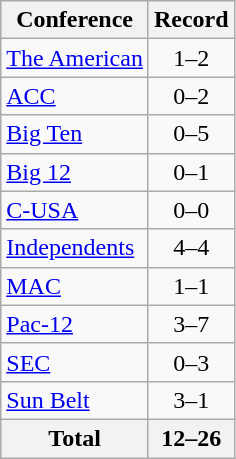<table class="wikitable">
<tr>
<th>Conference</th>
<th>Record</th>
</tr>
<tr>
<td><a href='#'>The American</a></td>
<td align=center>1–2</td>
</tr>
<tr>
<td><a href='#'>ACC</a></td>
<td align=center>0–2</td>
</tr>
<tr>
<td><a href='#'>Big Ten</a></td>
<td align=center>0–5</td>
</tr>
<tr>
<td><a href='#'>Big 12</a></td>
<td align=center>0–1</td>
</tr>
<tr>
<td><a href='#'>C-USA</a></td>
<td align=center>0–0</td>
</tr>
<tr>
<td><a href='#'>Independents</a></td>
<td align=center>4–4</td>
</tr>
<tr>
<td><a href='#'>MAC</a></td>
<td align=center>1–1</td>
</tr>
<tr>
<td><a href='#'>Pac-12</a></td>
<td align=center>3–7</td>
</tr>
<tr>
<td><a href='#'>SEC</a></td>
<td align=center>0–3</td>
</tr>
<tr>
<td><a href='#'>Sun Belt</a></td>
<td align=center>3–1</td>
</tr>
<tr>
<th>Total</th>
<th>12–26</th>
</tr>
</table>
